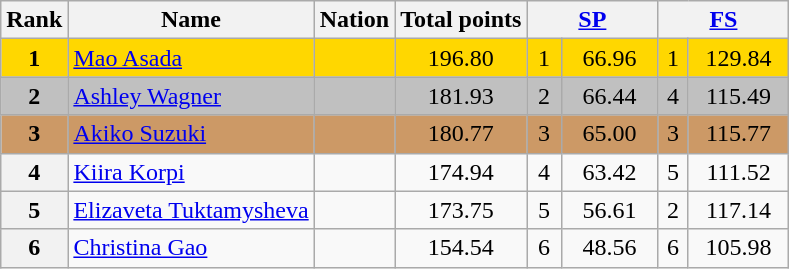<table class="wikitable sortable">
<tr>
<th>Rank</th>
<th>Name</th>
<th>Nation</th>
<th>Total points</th>
<th colspan="2" width="80px"><a href='#'>SP</a></th>
<th colspan="2" width="80px"><a href='#'>FS</a></th>
</tr>
<tr bgcolor="gold">
<td align="center"><strong>1</strong></td>
<td><a href='#'>Mao Asada</a></td>
<td></td>
<td align="center">196.80</td>
<td align="center">1</td>
<td align="center">66.96</td>
<td align="center">1</td>
<td align="center">129.84</td>
</tr>
<tr bgcolor="silver">
<td align="center"><strong>2</strong></td>
<td><a href='#'>Ashley Wagner</a></td>
<td></td>
<td align="center">181.93</td>
<td align="center">2</td>
<td align="center">66.44</td>
<td align="center">4</td>
<td align="center">115.49</td>
</tr>
<tr bgcolor="cc9966">
<td align="center"><strong>3</strong></td>
<td><a href='#'>Akiko Suzuki</a></td>
<td></td>
<td align="center">180.77</td>
<td align="center">3</td>
<td align="center">65.00</td>
<td align="center">3</td>
<td align="center">115.77</td>
</tr>
<tr>
<th>4</th>
<td><a href='#'>Kiira Korpi</a></td>
<td></td>
<td align="center">174.94</td>
<td align="center">4</td>
<td align="center">63.42</td>
<td align="center">5</td>
<td align="center">111.52</td>
</tr>
<tr>
<th>5</th>
<td><a href='#'>Elizaveta Tuktamysheva</a></td>
<td></td>
<td align="center">173.75</td>
<td align="center">5</td>
<td align="center">56.61</td>
<td align="center">2</td>
<td align="center">117.14</td>
</tr>
<tr>
<th>6</th>
<td><a href='#'>Christina Gao</a></td>
<td></td>
<td align="center">154.54</td>
<td align="center">6</td>
<td align="center">48.56</td>
<td align="center">6</td>
<td align="center">105.98</td>
</tr>
</table>
